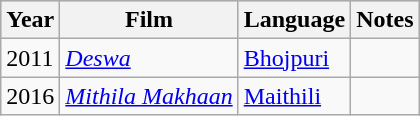<table class="wikitable sortable">
<tr style="background:#ccc; text-align:center;">
<th>Year</th>
<th>Film</th>
<th>Language</th>
<th class = "unsortable">Notes</th>
</tr>
<tr>
<td>2011</td>
<td><em><a href='#'>Deswa</a></em></td>
<td><a href='#'>Bhojpuri</a></td>
<td></td>
</tr>
<tr>
<td>2016</td>
<td><em><a href='#'>Mithila Makhaan</a></em></td>
<td><a href='#'>Maithili</a></td>
<td></td>
</tr>
</table>
